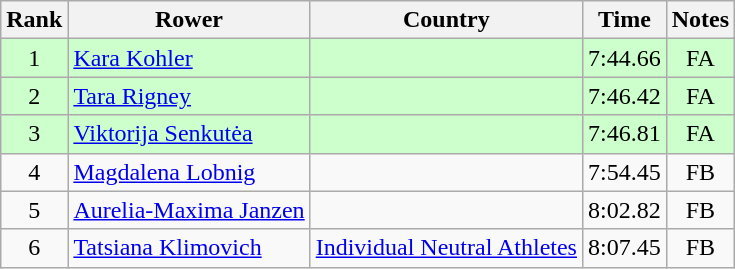<table class="wikitable" style="text-align:center">
<tr>
<th>Rank</th>
<th>Rower</th>
<th>Country</th>
<th>Time</th>
<th>Notes</th>
</tr>
<tr bgcolor=ccffcc>
<td>1</td>
<td align="left"><a href='#'>Kara Kohler</a></td>
<td align="left"></td>
<td>7:44.66</td>
<td>FA</td>
</tr>
<tr bgcolor=ccffcc>
<td>2</td>
<td align="left"><a href='#'>Tara Rigney</a></td>
<td align="left"></td>
<td>7:46.42</td>
<td>FA</td>
</tr>
<tr bgcolor=ccffcc>
<td>3</td>
<td align="left"><a href='#'>Viktorija Senkutėa</a></td>
<td align="left"></td>
<td>7:46.81</td>
<td>FA</td>
</tr>
<tr>
<td>4</td>
<td align="left"><a href='#'>Magdalena Lobnig</a></td>
<td align="left"></td>
<td>7:54.45</td>
<td>FB</td>
</tr>
<tr>
<td>5</td>
<td align="left"><a href='#'>Aurelia-Maxima Janzen</a></td>
<td align="left"></td>
<td>8:02.82</td>
<td>FB</td>
</tr>
<tr>
<td>6</td>
<td align="left"><a href='#'>Tatsiana Klimovich</a></td>
<td align="left"><a href='#'>Individual Neutral Athletes</a></td>
<td>8:07.45</td>
<td>FB</td>
</tr>
</table>
